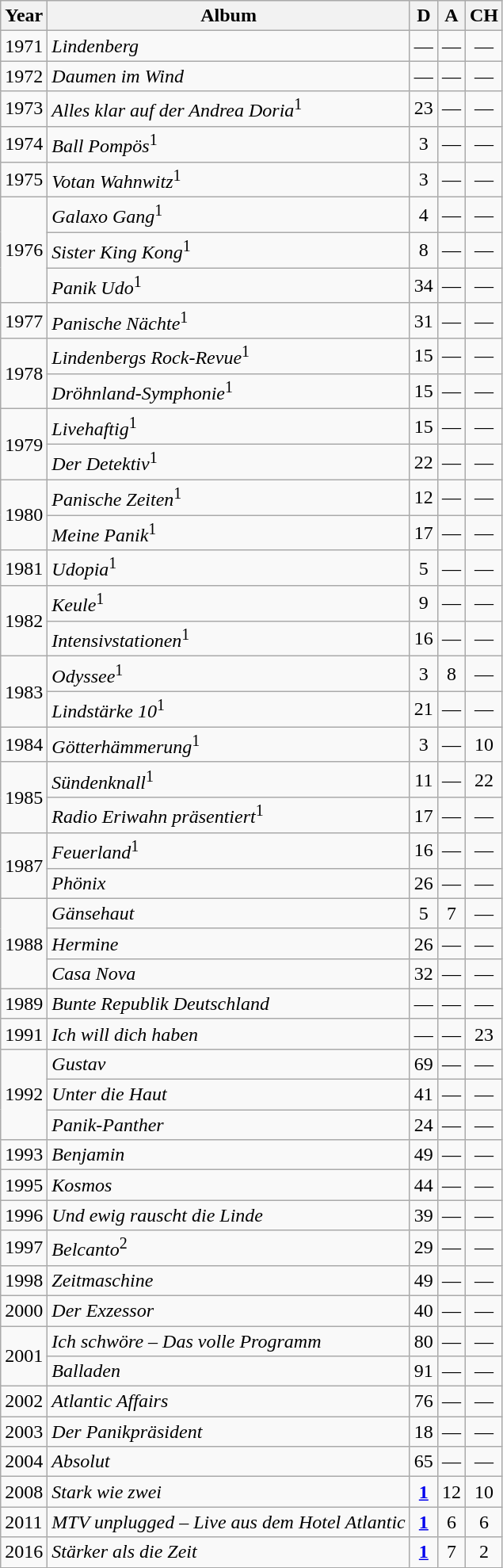<table class="wikitable">
<tr>
<th>Year</th>
<th>Album</th>
<th>D</th>
<th>A</th>
<th>CH</th>
</tr>
<tr>
<td>1971</td>
<td><em>Lindenberg</em></td>
<td style="text-align:center;">—</td>
<td style="text-align:center;">—</td>
<td style="text-align:center;">—</td>
</tr>
<tr>
<td>1972</td>
<td><em>Daumen im Wind</em></td>
<td style="text-align:center;">—</td>
<td style="text-align:center;">—</td>
<td style="text-align:center;">—</td>
</tr>
<tr>
<td>1973</td>
<td><em>Alles klar auf der Andrea Doria</em><sup>1</sup></td>
<td style="text-align:center;">23</td>
<td style="text-align:center;">—</td>
<td style="text-align:center;">—</td>
</tr>
<tr>
<td>1974</td>
<td><em>Ball Pompös</em><sup>1</sup></td>
<td style="text-align:center;">3</td>
<td style="text-align:center;">—</td>
<td style="text-align:center;">—</td>
</tr>
<tr>
<td>1975</td>
<td><em>Votan Wahnwitz</em><sup>1</sup></td>
<td style="text-align:center;">3</td>
<td style="text-align:center;">—</td>
<td style="text-align:center;">—</td>
</tr>
<tr>
<td rowspan="3">1976</td>
<td><em>Galaxo Gang</em><sup>1</sup></td>
<td style="text-align:center;">4</td>
<td style="text-align:center;">—</td>
<td style="text-align:center;">—</td>
</tr>
<tr>
<td><em>Sister King Kong</em><sup>1</sup></td>
<td style="text-align:center;">8</td>
<td style="text-align:center;">—</td>
<td style="text-align:center;">—</td>
</tr>
<tr>
<td><em>Panik Udo</em><sup>1</sup></td>
<td style="text-align:center;">34</td>
<td style="text-align:center;">—</td>
<td style="text-align:center;">—</td>
</tr>
<tr>
<td>1977</td>
<td><em>Panische Nächte</em><sup>1</sup></td>
<td style="text-align:center;">31</td>
<td style="text-align:center;">—</td>
<td style="text-align:center;">—</td>
</tr>
<tr>
<td rowspan="2">1978</td>
<td><em>Lindenbergs Rock-Revue</em><sup>1</sup></td>
<td style="text-align:center;">15</td>
<td style="text-align:center;">—</td>
<td style="text-align:center;">—</td>
</tr>
<tr>
<td><em>Dröhnland-Symphonie</em><sup>1</sup></td>
<td style="text-align:center;">15</td>
<td style="text-align:center;">—</td>
<td style="text-align:center;">—</td>
</tr>
<tr>
<td rowspan="2">1979</td>
<td><em>Livehaftig</em><sup>1</sup></td>
<td style="text-align:center;">15</td>
<td style="text-align:center;">—</td>
<td style="text-align:center;">—</td>
</tr>
<tr>
<td><em>Der Detektiv</em><sup>1</sup></td>
<td style="text-align:center;">22</td>
<td style="text-align:center;">—</td>
<td style="text-align:center;">—</td>
</tr>
<tr>
<td rowspan="2">1980</td>
<td><em>Panische Zeiten</em><sup>1</sup></td>
<td style="text-align:center;">12</td>
<td style="text-align:center;">—</td>
<td style="text-align:center;">—</td>
</tr>
<tr>
<td><em>Meine Panik</em><sup>1</sup></td>
<td style="text-align:center;">17</td>
<td style="text-align:center;">—</td>
<td style="text-align:center;">—</td>
</tr>
<tr>
<td>1981</td>
<td><em>Udopia</em><sup>1</sup></td>
<td style="text-align:center;">5</td>
<td style="text-align:center;">—</td>
<td style="text-align:center;">—</td>
</tr>
<tr>
<td rowspan="2">1982</td>
<td><em>Keule</em><sup>1</sup></td>
<td style="text-align:center;">9</td>
<td style="text-align:center;">—</td>
<td style="text-align:center;">—</td>
</tr>
<tr>
<td><em>Intensivstationen</em><sup>1</sup></td>
<td style="text-align:center;">16</td>
<td style="text-align:center;">—</td>
<td style="text-align:center;">—</td>
</tr>
<tr>
<td rowspan="2">1983</td>
<td><em>Odyssee</em><sup>1</sup></td>
<td style="text-align:center;">3</td>
<td style="text-align:center;">8</td>
<td style="text-align:center;">—</td>
</tr>
<tr>
<td><em>Lindstärke 10</em><sup>1</sup></td>
<td style="text-align:center;">21</td>
<td style="text-align:center;">—</td>
<td style="text-align:center;">—</td>
</tr>
<tr>
<td>1984</td>
<td><em>Götterhämmerung</em><sup>1</sup></td>
<td style="text-align:center;">3</td>
<td style="text-align:center;">—</td>
<td style="text-align:center;">10</td>
</tr>
<tr>
<td rowspan="2">1985</td>
<td><em>Sündenknall</em><sup>1</sup></td>
<td style="text-align:center;">11</td>
<td style="text-align:center;">—</td>
<td style="text-align:center;">22</td>
</tr>
<tr>
<td><em>Radio Eriwahn präsentiert</em><sup>1</sup></td>
<td style="text-align:center;">17</td>
<td style="text-align:center;">—</td>
<td style="text-align:center;">—</td>
</tr>
<tr>
<td rowspan="2">1987</td>
<td><em>Feuerland</em><sup>1</sup></td>
<td style="text-align:center;">16</td>
<td style="text-align:center;">—</td>
<td style="text-align:center;">—</td>
</tr>
<tr>
<td><em>Phönix</em></td>
<td style="text-align:center;">26</td>
<td style="text-align:center;">—</td>
<td style="text-align:center;">—</td>
</tr>
<tr>
<td rowspan="3">1988</td>
<td><em>Gänsehaut</em></td>
<td style="text-align:center;">5</td>
<td style="text-align:center;">7</td>
<td style="text-align:center;">—</td>
</tr>
<tr>
<td><em>Hermine</em></td>
<td style="text-align:center;">26</td>
<td style="text-align:center;">—</td>
<td style="text-align:center;">—</td>
</tr>
<tr>
<td><em>Casa Nova</em></td>
<td style="text-align:center;">32</td>
<td style="text-align:center;">—</td>
<td style="text-align:center;">—</td>
</tr>
<tr>
<td>1989</td>
<td><em>Bunte Republik Deutschland</em></td>
<td style="text-align:center;">—</td>
<td style="text-align:center;">—</td>
<td style="text-align:center;">—</td>
</tr>
<tr>
<td>1991</td>
<td><em>Ich will dich haben</em></td>
<td style="text-align:center;">—</td>
<td style="text-align:center;">—</td>
<td style="text-align:center;">23</td>
</tr>
<tr>
<td rowspan="3">1992</td>
<td><em>Gustav</em></td>
<td style="text-align:center;">69</td>
<td style="text-align:center;">—</td>
<td style="text-align:center;">—</td>
</tr>
<tr>
<td><em>Unter die Haut</em></td>
<td style="text-align:center;">41</td>
<td style="text-align:center;">—</td>
<td style="text-align:center;">—</td>
</tr>
<tr>
<td><em>Panik-Panther</em></td>
<td style="text-align:center;">24</td>
<td style="text-align:center;">—</td>
<td style="text-align:center;">—</td>
</tr>
<tr>
<td>1993</td>
<td><em>Benjamin</em></td>
<td style="text-align:center;">49</td>
<td style="text-align:center;">—</td>
<td style="text-align:center;">—</td>
</tr>
<tr>
<td>1995</td>
<td><em>Kosmos</em></td>
<td style="text-align:center;">44</td>
<td style="text-align:center;">—</td>
<td style="text-align:center;">—</td>
</tr>
<tr>
<td>1996</td>
<td><em>Und ewig rauscht die Linde</em></td>
<td style="text-align:center;">39</td>
<td style="text-align:center;">—</td>
<td style="text-align:center;">—</td>
</tr>
<tr>
<td>1997</td>
<td><em>Belcanto</em><sup>2</sup></td>
<td style="text-align:center;">29</td>
<td style="text-align:center;">—</td>
<td style="text-align:center;">—</td>
</tr>
<tr>
<td>1998</td>
<td><em>Zeitmaschine</em></td>
<td style="text-align:center;">49</td>
<td style="text-align:center;">—</td>
<td style="text-align:center;">—</td>
</tr>
<tr>
<td>2000</td>
<td><em>Der Exzessor</em></td>
<td style="text-align:center;">40</td>
<td style="text-align:center;">—</td>
<td style="text-align:center;">—</td>
</tr>
<tr>
<td rowspan="2">2001</td>
<td><em>Ich schwöre – Das volle Programm</em></td>
<td style="text-align:center;">80</td>
<td style="text-align:center;">—</td>
<td style="text-align:center;">—</td>
</tr>
<tr>
<td><em>Balladen</em></td>
<td style="text-align:center;">91</td>
<td style="text-align:center;">—</td>
<td style="text-align:center;">—</td>
</tr>
<tr>
<td>2002</td>
<td><em>Atlantic Affairs</em></td>
<td style="text-align:center;">76</td>
<td style="text-align:center;">—</td>
<td style="text-align:center;">—</td>
</tr>
<tr>
<td>2003</td>
<td><em>Der Panikpräsident</em></td>
<td style="text-align:center;">18</td>
<td style="text-align:center;">—</td>
<td style="text-align:center;">—</td>
</tr>
<tr>
<td>2004</td>
<td><em>Absolut</em></td>
<td style="text-align:center;">65</td>
<td style="text-align:center;">—</td>
<td style="text-align:center;">—</td>
</tr>
<tr>
<td>2008</td>
<td><em>Stark wie zwei</em></td>
<td style="text-align:center;"><strong><a href='#'>1</a></strong></td>
<td style="text-align:center;">12</td>
<td style="text-align:center;">10</td>
</tr>
<tr>
<td>2011</td>
<td><em>MTV unplugged – Live aus dem Hotel Atlantic</em></td>
<td style="text-align:center;"><strong><a href='#'>1</a></strong></td>
<td style="text-align:center;">6</td>
<td style="text-align:center;">6</td>
</tr>
<tr>
<td>2016</td>
<td><em>Stärker als die Zeit</em></td>
<td style="text-align:center;"><strong><a href='#'>1</a></strong></td>
<td style="text-align:center;">7</td>
<td style="text-align:center;">2</td>
</tr>
</table>
